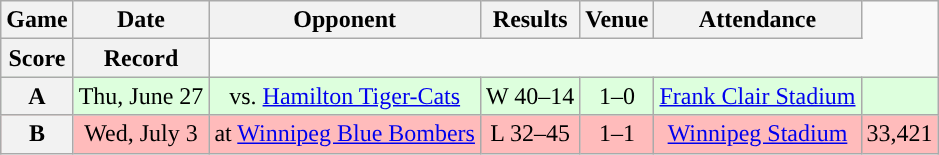<table class="wikitable" style="text-align:center">
<tr>
<th>Game</th>
<th>Date</th>
<th>Opponent</th>
<th>Results</th>
<th>Venue</th>
<th>Attendance</th>
</tr>
<tr>
<th>Score</th>
<th>Record</th>
</tr>
<tr style="background:#ddffdd">
<th>A</th>
<td>Thu, June 27</td>
<td>vs. <a href='#'>Hamilton Tiger-Cats</a></td>
<td>W 40–14</td>
<td>1–0</td>
<td><a href='#'>Frank Clair Stadium</a></td>
<td></td>
</tr>
<tr style="background:#ffbbbb">
<th>B</th>
<td>Wed, July 3</td>
<td>at <a href='#'>Winnipeg Blue Bombers</a></td>
<td>L 32–45</td>
<td>1–1</td>
<td><a href='#'>Winnipeg Stadium</a></td>
<td>33,421</td>
</tr>
</table>
